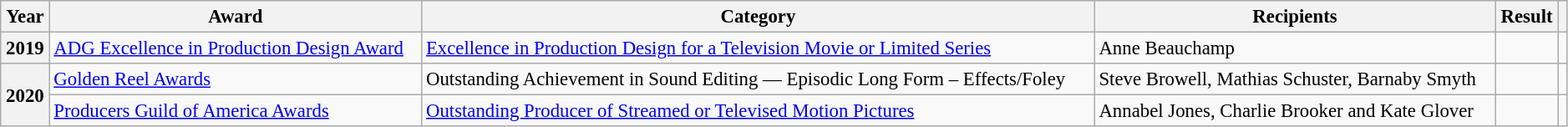<table class="wikitable sortable" style="font-size:95%; width:99%;">
<tr style="text-align:center;">
<th scope="col">Year</th>
<th scope="col">Award</th>
<th scope="col">Category</th>
<th scope="col">Recipients</th>
<th scope="col">Result</th>
<th scope="col" class="unsortable"></th>
</tr>
<tr>
<th scope="row" style="text-align: center;">2019</th>
<td><a href='#'>ADG Excellence in Production Design Award</a></td>
<td><a href='#'>Excellence in Production Design for a Television Movie or Limited Series</a></td>
<td>Anne Beauchamp</td>
<td></td>
<td align="center"></td>
</tr>
<tr>
<th rowspan="2" scope="row" style="text-align: center;">2020</th>
<td><a href='#'>Golden Reel Awards</a></td>
<td>Outstanding Achievement in Sound Editing — Episodic Long Form – Effects/Foley</td>
<td>Steve Browell, Mathias Schuster, Barnaby Smyth</td>
<td></td>
<td align="center"></td>
</tr>
<tr>
<td><a href='#'>Producers Guild of America Awards</a></td>
<td><a href='#'>Outstanding Producer of Streamed or Televised Motion Pictures</a></td>
<td>Annabel Jones, Charlie Brooker and Kate Glover</td>
<td></td>
<td align="center"></td>
</tr>
</table>
